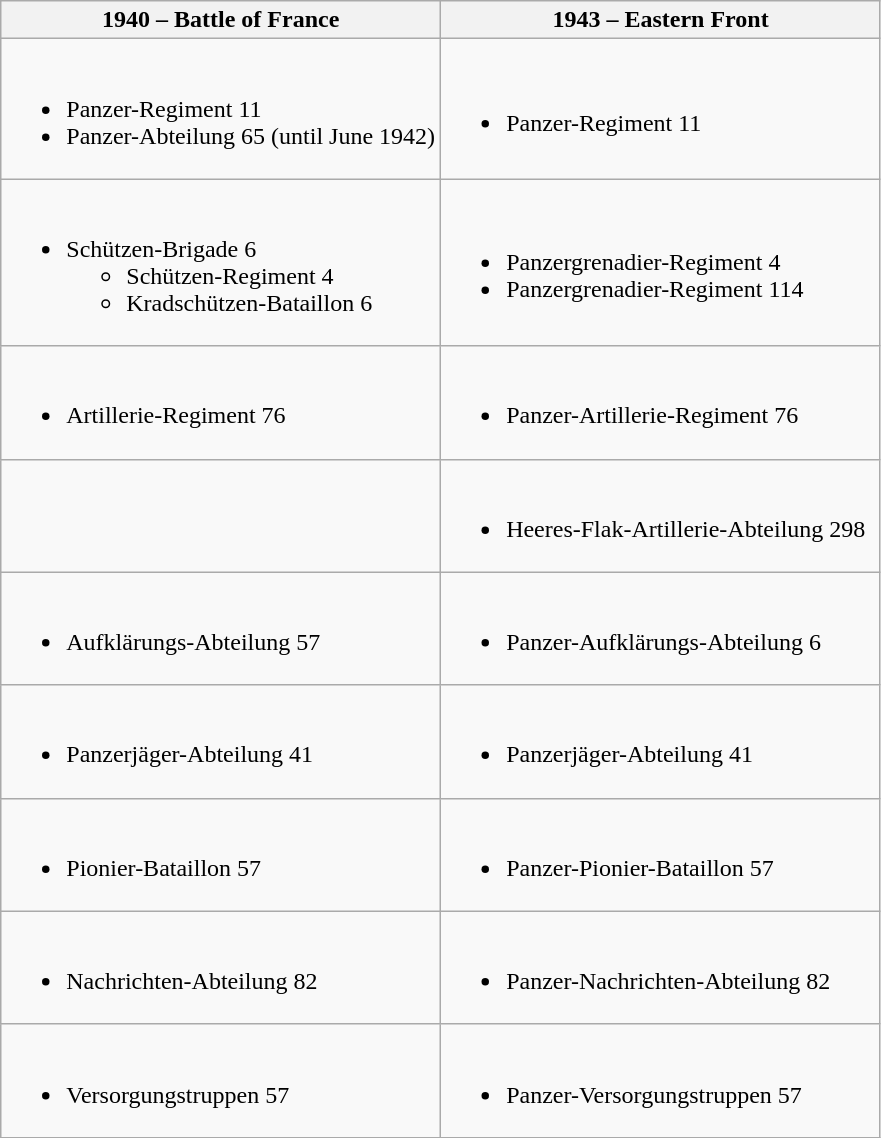<table class="wikitable">
<tr>
<th>1940 – Battle of France</th>
<th>1943 – Eastern Front</th>
</tr>
<tr>
<td width=50%><br><ul><li>Panzer-Regiment 11</li><li>Panzer-Abteilung 65 (until June 1942)</li></ul></td>
<td width=50%><br><ul><li>Panzer-Regiment 11</li></ul></td>
</tr>
<tr>
<td><br><ul><li>Schützen-Brigade 6<ul><li>Schützen-Regiment 4</li><li>Kradschützen-Bataillon 6</li></ul></li></ul></td>
<td><br><ul><li>Panzergrenadier-Regiment 4</li><li>Panzergrenadier-Regiment 114</li></ul></td>
</tr>
<tr>
<td><br><ul><li>Artillerie-Regiment 76</li></ul></td>
<td><br><ul><li>Panzer-Artillerie-Regiment 76</li></ul></td>
</tr>
<tr>
<td></td>
<td><br><ul><li>Heeres-Flak-Artillerie-Abteilung 298</li></ul></td>
</tr>
<tr>
<td><br><ul><li>Aufklärungs-Abteilung 57</li></ul></td>
<td><br><ul><li>Panzer-Aufklärungs-Abteilung 6</li></ul></td>
</tr>
<tr>
<td><br><ul><li>Panzerjäger-Abteilung 41</li></ul></td>
<td><br><ul><li>Panzerjäger-Abteilung 41</li></ul></td>
</tr>
<tr>
<td><br><ul><li>Pionier-Bataillon 57</li></ul></td>
<td><br><ul><li>Panzer-Pionier-Bataillon 57</li></ul></td>
</tr>
<tr>
<td><br><ul><li>Nachrichten-Abteilung 82</li></ul></td>
<td><br><ul><li>Panzer-Nachrichten-Abteilung 82</li></ul></td>
</tr>
<tr>
<td><br><ul><li>Versorgungstruppen 57</li></ul></td>
<td><br><ul><li>Panzer-Versorgungstruppen 57</li></ul></td>
</tr>
</table>
